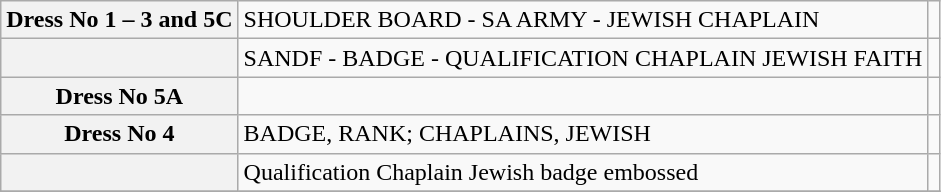<table class=wikitable style="text-align: left;">
<tr>
<th>Dress No 1 – 3 and 5C</th>
<td>SHOULDER BOARD - SA ARMY - JEWISH CHAPLAIN</td>
<td></td>
</tr>
<tr>
<th></th>
<td>SANDF - BADGE - QUALIFICATION CHAPLAIN JEWISH FAITH</td>
<td></td>
</tr>
<tr>
<th>Dress No 5A</th>
<td></td>
<td></td>
</tr>
<tr>
<th>Dress No 4</th>
<td>BADGE, RANK; CHAPLAINS, JEWISH</td>
<td></td>
</tr>
<tr>
<th></th>
<td>Qualification Chaplain Jewish badge embossed</td>
<td></td>
</tr>
<tr>
</tr>
</table>
